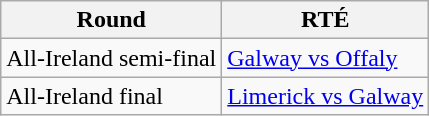<table class="wikitable">
<tr>
<th>Round</th>
<th>RTÉ</th>
</tr>
<tr>
<td>All-Ireland semi-final</td>
<td><a href='#'>Galway vs Offaly</a></td>
</tr>
<tr>
<td>All-Ireland final</td>
<td><a href='#'>Limerick vs Galway</a></td>
</tr>
</table>
